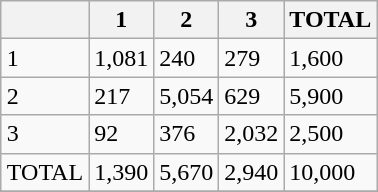<table class="wikitable" style="margin:1em auto;">
<tr>
<th></th>
<th>1</th>
<th>2</th>
<th>3</th>
<th>TOTAL</th>
</tr>
<tr>
<td>1</td>
<td>1,081</td>
<td>240</td>
<td>279</td>
<td>1,600</td>
</tr>
<tr>
<td>2</td>
<td>217</td>
<td>5,054</td>
<td>629</td>
<td>5,900</td>
</tr>
<tr>
<td>3</td>
<td>92</td>
<td>376</td>
<td>2,032</td>
<td>2,500</td>
</tr>
<tr>
<td>TOTAL</td>
<td>1,390</td>
<td>5,670</td>
<td>2,940</td>
<td>10,000</td>
</tr>
<tr>
</tr>
</table>
